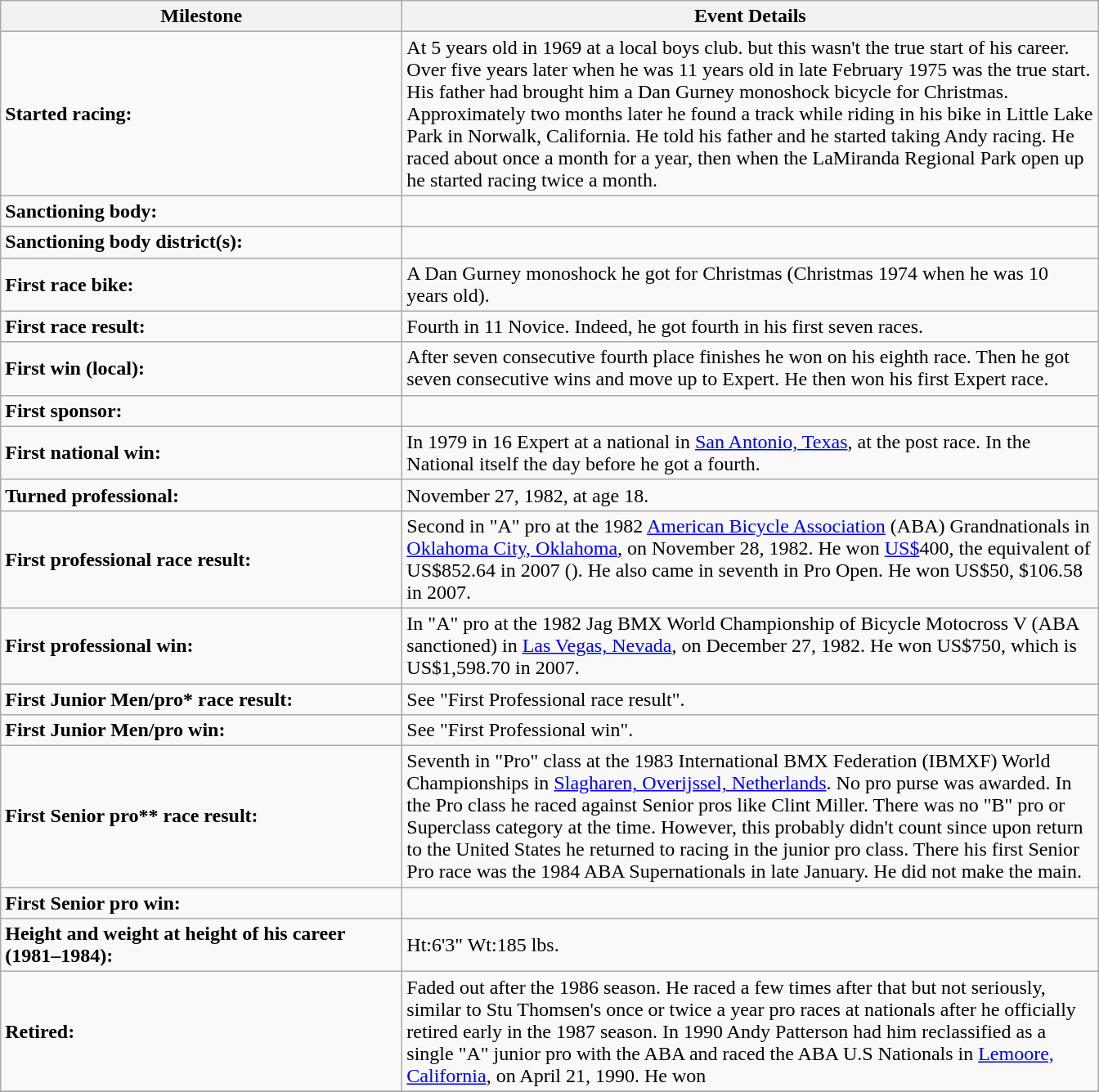<table class="sortable wikitable" style="text-align:Left;">
<tr>
<th style="width:20em">Milestone</th>
<th style="width:35em">Event Details</th>
</tr>
<tr>
<td><strong>Started racing:</strong></td>
<td>At 5 years old in 1969 at a local boys club. but this wasn't the true start of his career. Over five years later when he was 11 years old in late February 1975 was the true start. His father had brought him a Dan Gurney monoshock bicycle for Christmas. Approximately two months later he found a track while riding in his bike in Little Lake Park in Norwalk, California. He told his father and he started taking Andy racing. He raced about once a month for a year, then when the LaMiranda Regional Park open up he started racing twice a month.</td>
</tr>
<tr>
<td><strong>Sanctioning body:</strong></td>
<td></td>
</tr>
<tr>
<td><strong>Sanctioning body district(s):</strong></td>
<td></td>
</tr>
<tr>
<td><strong>First race bike:</strong></td>
<td>A Dan Gurney monoshock he got for Christmas (Christmas 1974 when he was 10 years old).</td>
</tr>
<tr>
<td><strong>First race result:</strong></td>
<td>Fourth in 11 Novice. Indeed, he got fourth in his first seven races.</td>
</tr>
<tr>
<td><strong>First win (local):</strong></td>
<td>After seven consecutive fourth place finishes he won on his eighth race. Then he got seven consecutive wins and move up to Expert. He then won his first Expert race.</td>
</tr>
<tr>
<td><strong>First sponsor:</strong></td>
<td></td>
</tr>
<tr>
<td><strong>First national win:</strong></td>
<td>In 1979 in 16 Expert at a national in <a href='#'>San Antonio, Texas</a>, at the post race. In the National itself the day before he got a fourth.</td>
</tr>
<tr>
<td><strong>Turned professional:</strong></td>
<td>November 27, 1982, at age 18.</td>
</tr>
<tr>
<td><strong>First professional race result:</strong></td>
<td>Second in "A" pro at the 1982 <a href='#'>American Bicycle Association</a> (ABA) Grandnationals in <a href='#'>Oklahoma City, Oklahoma</a>, on November 28, 1982. He won <a href='#'>US$</a>400, the equivalent of US$852.64 in 2007 (). He also came in seventh in Pro Open. He won US$50, $106.58 in 2007.</td>
</tr>
<tr>
<td><strong>First professional win:</strong></td>
<td>In "A" pro at the 1982 Jag BMX World Championship of Bicycle Motocross V (ABA sanctioned) in <a href='#'>Las Vegas, Nevada</a>, on December 27, 1982. He won US$750, which is US$1,598.70 in 2007.</td>
</tr>
<tr>
<td><strong>First Junior Men/pro* race result:</strong></td>
<td>See "First Professional race result".</td>
</tr>
<tr>
<td><strong>First Junior Men/pro win:</strong></td>
<td>See "First Professional win".</td>
</tr>
<tr>
<td><strong>First Senior pro** race result:</strong></td>
<td>Seventh in "Pro" class at the 1983 International BMX Federation (IBMXF) World Championships in <a href='#'>Slagharen, Overijssel, Netherlands</a>. No pro purse was awarded. In the Pro class he raced against Senior pros like Clint Miller. There was no "B" pro or Superclass category at the time. However, this probably didn't count since upon return to the United States he returned to racing in the junior pro class. There his first Senior Pro race was the 1984 ABA Supernationals in late January. He did not make the main.</td>
</tr>
<tr>
<td><strong>First Senior pro win:</strong></td>
<td></td>
</tr>
<tr>
<td><strong>Height and weight at height of his career (1981–1984):</strong></td>
<td>Ht:6'3" Wt:185 lbs.</td>
</tr>
<tr>
<td><strong>Retired:</strong></td>
<td>Faded out after the 1986 season. He raced a few times after that but not seriously, similar to Stu Thomsen's once or twice a year pro races at nationals after he officially retired early in the 1987 season. In 1990 Andy Patterson had him reclassified as a single "A" junior pro with the ABA and raced the ABA U.S Nationals in <a href='#'>Lemoore, California</a>, on April 21, 1990. He won</td>
</tr>
<tr>
</tr>
</table>
